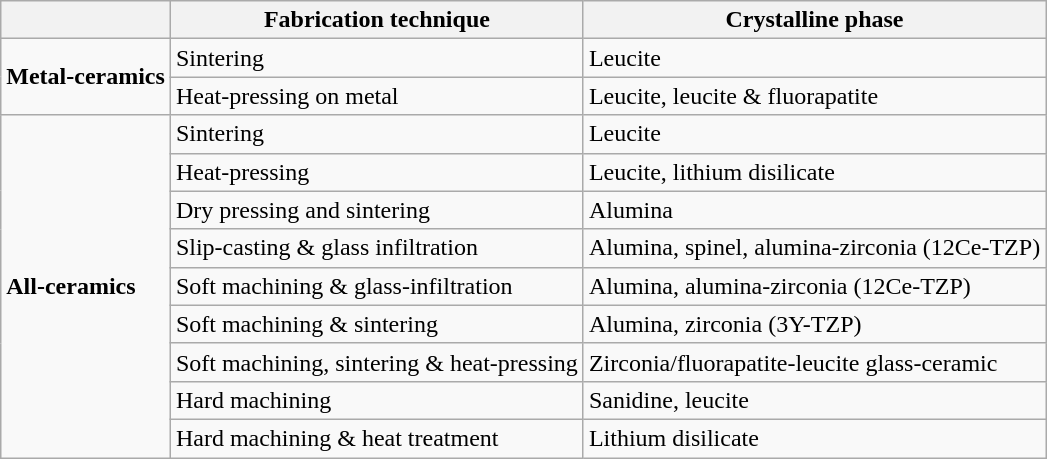<table class="wikitable">
<tr>
<th></th>
<th>Fabrication technique</th>
<th>Crystalline phase</th>
</tr>
<tr>
<td rowspan="2"><strong>Metal-ceramics</strong></td>
<td>Sintering</td>
<td>Leucite</td>
</tr>
<tr>
<td>Heat-pressing on metal</td>
<td>Leucite, leucite & fluorapatite</td>
</tr>
<tr>
<td rowspan="9"><strong>All-ceramics</strong></td>
<td>Sintering</td>
<td>Leucite</td>
</tr>
<tr>
<td>Heat-pressing</td>
<td>Leucite, lithium disilicate</td>
</tr>
<tr>
<td>Dry pressing and sintering</td>
<td>Alumina</td>
</tr>
<tr>
<td>Slip-casting & glass infiltration</td>
<td>Alumina, spinel, alumina-zirconia (12Ce-TZP)</td>
</tr>
<tr>
<td>Soft machining & glass-infiltration</td>
<td>Alumina, alumina-zirconia (12Ce-TZP)</td>
</tr>
<tr>
<td>Soft machining & sintering</td>
<td>Alumina, zirconia (3Y-TZP)</td>
</tr>
<tr>
<td>Soft machining, sintering & heat-pressing</td>
<td>Zirconia/fluorapatite-leucite glass-ceramic</td>
</tr>
<tr>
<td>Hard machining</td>
<td>Sanidine, leucite</td>
</tr>
<tr>
<td>Hard machining & heat treatment</td>
<td>Lithium disilicate</td>
</tr>
</table>
